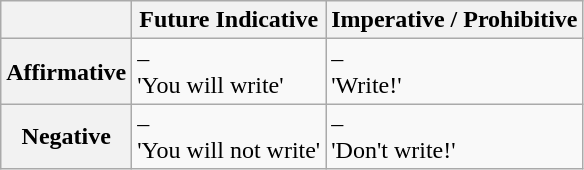<table class="wikitable">
<tr>
<th></th>
<th>Future Indicative</th>
<th>Imperative / Prohibitive</th>
</tr>
<tr>
<th>Affirmative</th>
<td> – <br> 'You will write'</td>
<td> – <br> 'Write!'</td>
</tr>
<tr>
<th>Negative</th>
<td> – <br> 'You will not write'</td>
<td> – <br> 'Don't write!'</td>
</tr>
</table>
